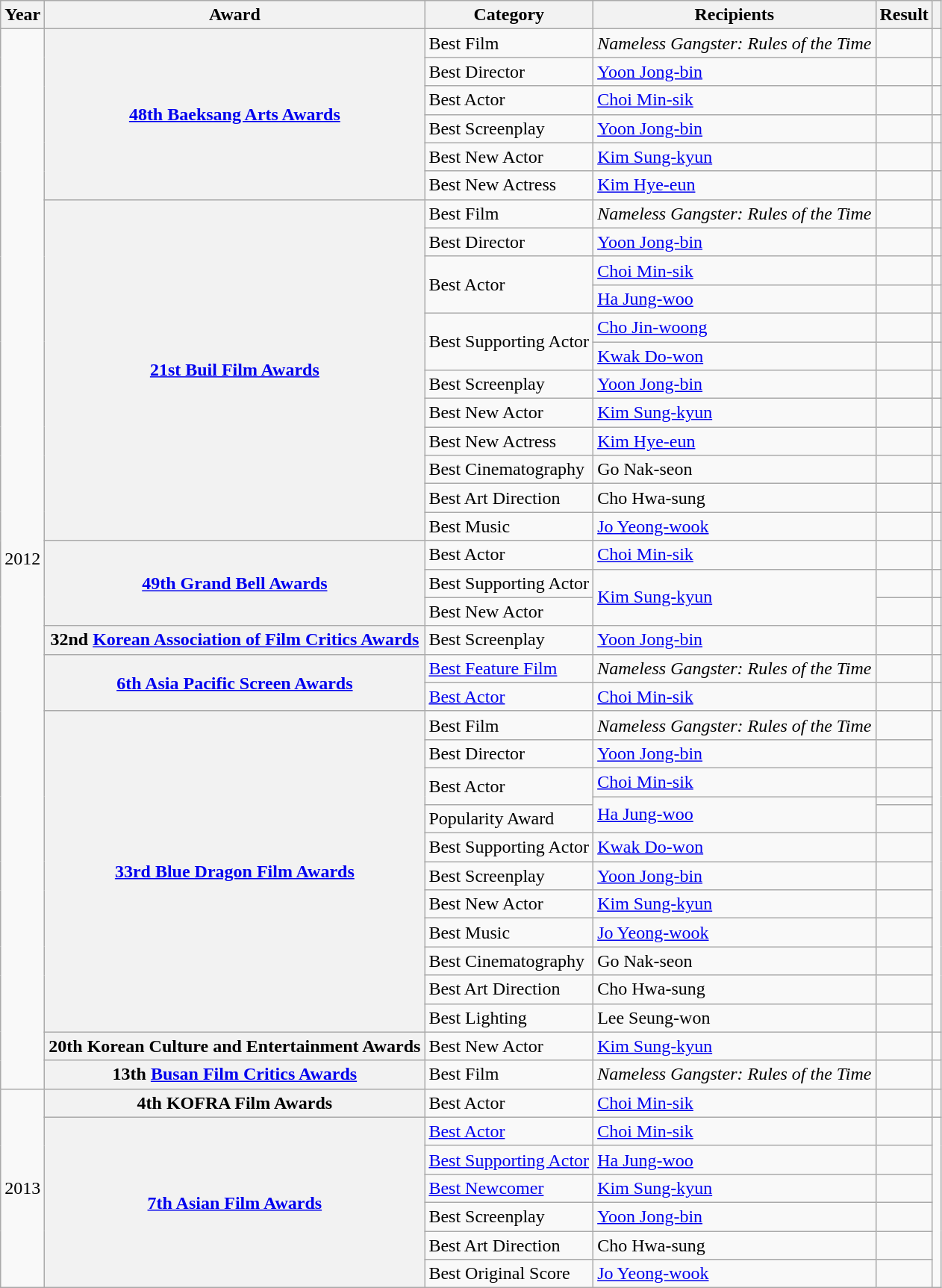<table class="wikitable plainrowheaders sortable">
<tr>
<th scope="col">Year</th>
<th scope="col">Award</th>
<th scope="col">Category</th>
<th scope="col">Recipients</th>
<th scope="col">Result</th>
<th scope="col"></th>
</tr>
<tr>
<td rowspan="38" style="text-align:center;">2012</td>
<th rowspan="6" scope="row"><a href='#'>48th Baeksang Arts Awards</a></th>
<td>Best Film</td>
<td><em>Nameless Gangster: Rules of the Time</em></td>
<td></td>
<td></td>
</tr>
<tr>
<td>Best Director</td>
<td><a href='#'>Yoon Jong-bin</a></td>
<td></td>
<td></td>
</tr>
<tr>
<td>Best Actor</td>
<td><a href='#'>Choi Min-sik</a></td>
<td></td>
<td></td>
</tr>
<tr>
<td>Best Screenplay</td>
<td><a href='#'>Yoon Jong-bin</a></td>
<td></td>
<td></td>
</tr>
<tr>
<td>Best New Actor</td>
<td><a href='#'>Kim Sung-kyun</a></td>
<td></td>
<td></td>
</tr>
<tr>
<td>Best New Actress</td>
<td><a href='#'>Kim Hye-eun</a></td>
<td></td>
<td></td>
</tr>
<tr>
<th rowspan="12" scope="row"><a href='#'>21st Buil Film Awards</a></th>
<td>Best Film</td>
<td><em>Nameless Gangster: Rules of the Time</em></td>
<td></td>
<td></td>
</tr>
<tr>
<td>Best Director</td>
<td><a href='#'>Yoon Jong-bin</a></td>
<td></td>
<td></td>
</tr>
<tr>
<td rowspan="2">Best Actor</td>
<td><a href='#'>Choi Min-sik</a></td>
<td></td>
<td></td>
</tr>
<tr>
<td><a href='#'>Ha Jung-woo</a></td>
<td></td>
<td></td>
</tr>
<tr>
<td rowspan="2">Best Supporting Actor</td>
<td><a href='#'>Cho Jin-woong</a></td>
<td></td>
<td></td>
</tr>
<tr>
<td><a href='#'>Kwak Do-won</a></td>
<td></td>
<td></td>
</tr>
<tr>
<td>Best Screenplay</td>
<td><a href='#'>Yoon Jong-bin</a></td>
<td></td>
<td></td>
</tr>
<tr>
<td>Best New Actor</td>
<td><a href='#'>Kim Sung-kyun</a></td>
<td></td>
<td></td>
</tr>
<tr>
<td>Best New Actress</td>
<td><a href='#'>Kim Hye-eun</a></td>
<td></td>
<td></td>
</tr>
<tr>
<td>Best Cinematography</td>
<td>Go Nak-seon</td>
<td></td>
<td></td>
</tr>
<tr>
<td>Best Art Direction</td>
<td>Cho Hwa-sung</td>
<td></td>
<td></td>
</tr>
<tr>
<td>Best Music</td>
<td><a href='#'>Jo Yeong-wook</a></td>
<td></td>
<td></td>
</tr>
<tr>
<th rowspan="3" scope="row"><a href='#'>49th Grand Bell Awards</a></th>
<td>Best Actor</td>
<td><a href='#'>Choi Min-sik</a></td>
<td></td>
<td></td>
</tr>
<tr>
<td>Best Supporting Actor</td>
<td rowspan="2"><a href='#'>Kim Sung-kyun</a></td>
<td></td>
<td></td>
</tr>
<tr>
<td>Best New Actor</td>
<td></td>
<td></td>
</tr>
<tr>
<th scope="row">32nd <a href='#'>Korean Association of Film Critics Awards</a></th>
<td>Best Screenplay</td>
<td><a href='#'>Yoon Jong-bin</a></td>
<td></td>
<td></td>
</tr>
<tr>
<th rowspan="2" scope="row"><a href='#'>6th Asia Pacific Screen Awards</a></th>
<td><a href='#'>Best Feature Film</a></td>
<td><em>Nameless Gangster: Rules of the Time</em></td>
<td></td>
<td></td>
</tr>
<tr>
<td><a href='#'>Best Actor</a></td>
<td><a href='#'>Choi Min-sik</a></td>
<td></td>
<td></td>
</tr>
<tr>
<th rowspan="12" scope="row"><a href='#'>33rd Blue Dragon Film Awards</a></th>
<td>Best Film</td>
<td><em>Nameless Gangster: Rules of the Time</em></td>
<td></td>
<td rowspan="12"></td>
</tr>
<tr>
<td>Best Director</td>
<td><a href='#'>Yoon Jong-bin</a></td>
<td></td>
</tr>
<tr>
<td rowspan="2">Best Actor</td>
<td><a href='#'>Choi Min-sik</a></td>
<td></td>
</tr>
<tr>
<td rowspan="2"><a href='#'>Ha Jung-woo</a></td>
<td></td>
</tr>
<tr>
<td>Popularity Award</td>
<td></td>
</tr>
<tr>
<td>Best Supporting Actor</td>
<td><a href='#'>Kwak Do-won</a></td>
<td></td>
</tr>
<tr>
<td>Best Screenplay</td>
<td><a href='#'>Yoon Jong-bin</a></td>
<td></td>
</tr>
<tr>
<td>Best New Actor</td>
<td><a href='#'>Kim Sung-kyun</a></td>
<td></td>
</tr>
<tr>
<td>Best Music</td>
<td><a href='#'>Jo Yeong-wook</a></td>
<td></td>
</tr>
<tr>
<td>Best Cinematography</td>
<td>Go Nak-seon</td>
<td></td>
</tr>
<tr>
<td>Best Art Direction</td>
<td>Cho Hwa-sung</td>
<td></td>
</tr>
<tr>
<td>Best Lighting</td>
<td>Lee Seung-won</td>
<td></td>
</tr>
<tr>
<th scope="row">20th Korean Culture and Entertainment Awards</th>
<td>Best New Actor</td>
<td><a href='#'>Kim Sung-kyun</a></td>
<td></td>
<td></td>
</tr>
<tr>
<th scope="row">13th <a href='#'>Busan Film Critics Awards</a></th>
<td>Best Film</td>
<td><em>Nameless Gangster: Rules of the Time</em></td>
<td></td>
<td></td>
</tr>
<tr>
<td rowspan="7" style="text-align:center;">2013</td>
<th scope="row">4th KOFRA Film Awards</th>
<td>Best Actor</td>
<td><a href='#'>Choi Min-sik</a></td>
<td></td>
<td></td>
</tr>
<tr>
<th rowspan="6" scope="row"><a href='#'>7th Asian Film Awards</a></th>
<td><a href='#'>Best Actor</a></td>
<td><a href='#'>Choi Min-sik</a></td>
<td></td>
<td rowspan="6"></td>
</tr>
<tr>
<td><a href='#'>Best Supporting Actor</a></td>
<td><a href='#'>Ha Jung-woo</a></td>
<td></td>
</tr>
<tr>
<td><a href='#'>Best Newcomer</a></td>
<td><a href='#'>Kim Sung-kyun</a></td>
<td></td>
</tr>
<tr>
<td>Best Screenplay</td>
<td><a href='#'>Yoon Jong-bin</a></td>
<td></td>
</tr>
<tr>
<td>Best Art Direction</td>
<td>Cho Hwa-sung</td>
<td></td>
</tr>
<tr>
<td>Best Original Score</td>
<td><a href='#'>Jo Yeong-wook</a></td>
<td></td>
</tr>
</table>
